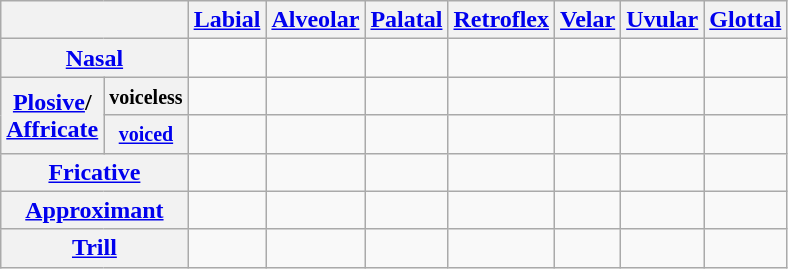<table class="wikitable" style="text-align:center">
<tr>
<th colspan="2"></th>
<th><a href='#'>Labial</a></th>
<th><a href='#'>Alveolar</a></th>
<th><a href='#'>Palatal</a></th>
<th><a href='#'>Retroflex</a></th>
<th><a href='#'>Velar</a></th>
<th><a href='#'>Uvular</a></th>
<th><a href='#'>Glottal</a></th>
</tr>
<tr>
<th colspan="2"><a href='#'>Nasal</a></th>
<td></td>
<td></td>
<td></td>
<td></td>
<td></td>
<td></td>
<td></td>
</tr>
<tr>
<th rowspan="2"><a href='#'>Plosive</a>/<br><a href='#'>Affricate</a></th>
<th><small>voiceless</small></th>
<td></td>
<td></td>
<td></td>
<td></td>
<td></td>
<td></td>
<td></td>
</tr>
<tr>
<th><a href='#'><small>voiced</small></a></th>
<td></td>
<td></td>
<td></td>
<td></td>
<td></td>
<td></td>
<td></td>
</tr>
<tr>
<th colspan="2"><a href='#'>Fricative</a></th>
<td></td>
<td></td>
<td></td>
<td></td>
<td></td>
<td></td>
<td></td>
</tr>
<tr>
<th colspan="2"><a href='#'>Approximant</a></th>
<td></td>
<td></td>
<td></td>
<td></td>
<td></td>
<td></td>
<td></td>
</tr>
<tr>
<th colspan="2"><a href='#'>Trill</a></th>
<td></td>
<td></td>
<td></td>
<td></td>
<td></td>
<td></td>
<td></td>
</tr>
</table>
